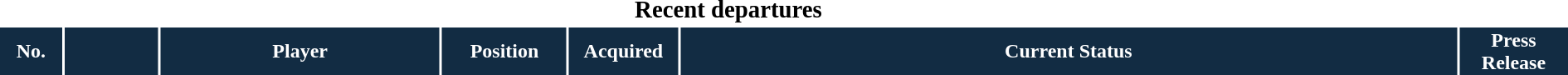<table style="width:100%;">
<tr>
<th colspan=6><big>Recent departures</big></th>
</tr>
<tr style="background:#122c43; color:#fff;">
<th width=4%>No.</th>
<th width=6%></th>
<th width=18%>Player</th>
<th width=8%>Position</th>
<th width=7%>Acquired</th>
<th width=50%>Current Status</th>
<th width=10%>Press Release</th>
</tr>
</table>
